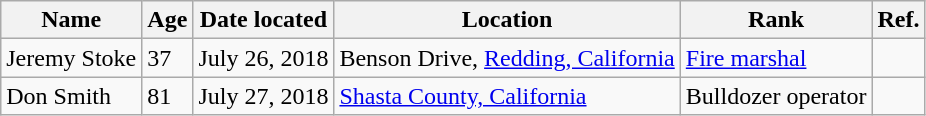<table class="wikitable">
<tr>
<th>Name</th>
<th>Age</th>
<th>Date located</th>
<th>Location</th>
<th>Rank</th>
<th>Ref.</th>
</tr>
<tr>
<td>Jeremy Stoke</td>
<td>37</td>
<td>July 26, 2018</td>
<td>Benson Drive, <a href='#'>Redding, California</a></td>
<td><a href='#'>Fire marshal</a></td>
<td></td>
</tr>
<tr>
<td>Don Smith</td>
<td>81</td>
<td>July 27, 2018</td>
<td><a href='#'>Shasta County, California</a></td>
<td>Bulldozer operator</td>
<td></td>
</tr>
</table>
